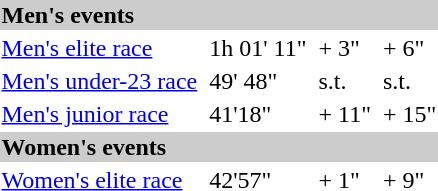<table>
<tr bgcolor="#cccccc">
<td colspan=7><strong>Men's events</strong></td>
</tr>
<tr>
<td><a href='#'>Men's elite race</a> <br></td>
<td></td>
<td>1h 01' 11"</td>
<td></td>
<td>+ 3"</td>
<td></td>
<td>+ 6"</td>
</tr>
<tr>
<td><a href='#'>Men's under-23 race</a> <br></td>
<td></td>
<td>49' 48"</td>
<td></td>
<td>s.t.</td>
<td></td>
<td>s.t.</td>
</tr>
<tr>
<td><a href='#'>Men's junior race</a> <br></td>
<td></td>
<td>41'18"</td>
<td></td>
<td>+ 11"</td>
<td></td>
<td>+ 15"</td>
</tr>
<tr bgcolor="#cccccc">
<td colspan=7><strong>Women's events</strong></td>
</tr>
<tr>
<td><a href='#'>Women's elite race</a><br></td>
<td></td>
<td>42'57"</td>
<td></td>
<td>+ 1"</td>
<td></td>
<td>+ 9"</td>
</tr>
</table>
